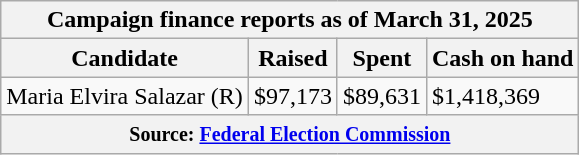<table class="wikitable sortable">
<tr>
<th colspan=4>Campaign finance reports as of March 31, 2025</th>
</tr>
<tr style="text-align:center;">
<th>Candidate</th>
<th>Raised</th>
<th>Spent</th>
<th>Cash on hand</th>
</tr>
<tr>
<td>Maria Elvira Salazar (R)</td>
<td>$97,173</td>
<td>$89,631</td>
<td>$1,418,369</td>
</tr>
<tr>
<th colspan="4"><small>Source: <a href='#'>Federal Election Commission</a></small></th>
</tr>
</table>
